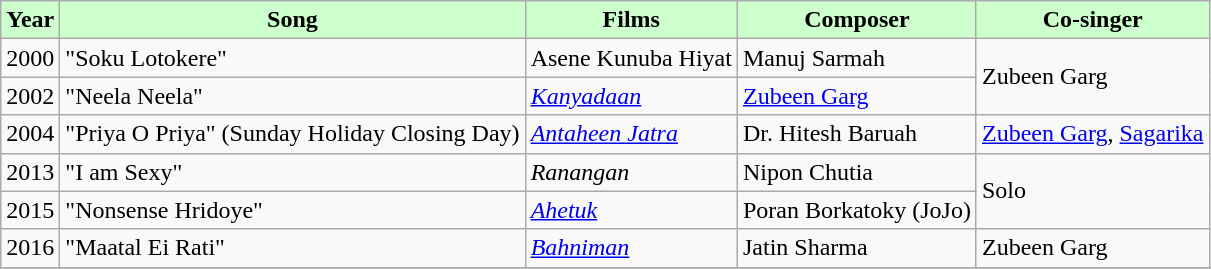<table class="wikitable sortable">
<tr style="background:#cfc; text-align:center;">
<td><strong>Year</strong></td>
<td><strong>Song</strong></td>
<td><strong>Films</strong></td>
<td><strong>Composer</strong></td>
<td><strong>Co-singer</strong></td>
</tr>
<tr>
<td>2000</td>
<td>"Soku Lotokere"</td>
<td>Asene Kunuba Hiyat</td>
<td>Manuj Sarmah</td>
<td rowspan = "2">Zubeen Garg</td>
</tr>
<tr>
<td>2002</td>
<td>"Neela Neela"</td>
<td><em><a href='#'>Kanyadaan</a></em></td>
<td><a href='#'>Zubeen Garg</a></td>
</tr>
<tr>
<td>2004</td>
<td>"Priya O Priya" (Sunday Holiday Closing Day)</td>
<td><em><a href='#'>Antaheen Jatra</a></em></td>
<td>Dr. Hitesh Baruah</td>
<td><a href='#'>Zubeen Garg</a>, <a href='#'>Sagarika</a></td>
</tr>
<tr>
<td>2013</td>
<td>"I am Sexy"</td>
<td><em>Ranangan</em></td>
<td>Nipon Chutia</td>
<td rowspan="2">Solo</td>
</tr>
<tr>
<td>2015</td>
<td>"Nonsense Hridoye"</td>
<td><em><a href='#'>Ahetuk</a></em></td>
<td>Poran Borkatoky (JoJo)</td>
</tr>
<tr>
<td>2016</td>
<td>"Maatal Ei Rati"</td>
<td><em><a href='#'>Bahniman</a></em></td>
<td>Jatin Sharma</td>
<td>Zubeen Garg</td>
</tr>
<tr>
</tr>
</table>
